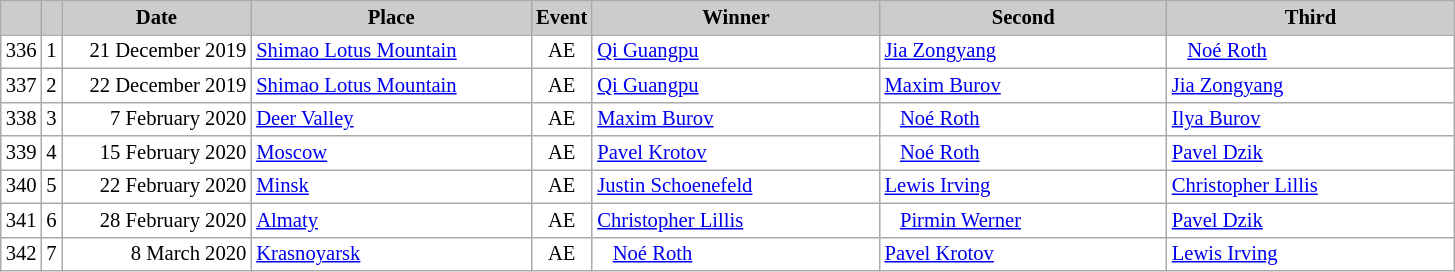<table class="wikitable plainrowheaders" style="background:#fff; font-size:86%; line-height:16px; border:grey solid 1px; border-collapse:collapse;">
<tr>
<th scope="col" style="background:#ccc; width=20 px;"></th>
<th scope="col" style="background:#ccc; width=30 px;"></th>
<th scope="col" style="background:#ccc; width:120px;">Date</th>
<th scope="col" style="background:#ccc; width:180px;">Place</th>
<th scope="col" style="background:#ccc; width:15px;">Event</th>
<th scope="col" style="background:#ccc; width:185px;">Winner</th>
<th scope="col" style="background:#ccc; width:185px;">Second</th>
<th scope="col" style="background:#ccc; width:185px;">Third</th>
</tr>
<tr>
<td align="center">336</td>
<td align="center">1</td>
<td align="right">21 December 2019</td>
<td> <a href='#'>Shimao Lotus Mountain</a></td>
<td align="center">AE</td>
<td> <a href='#'>Qi Guangpu</a></td>
<td> <a href='#'>Jia Zongyang</a></td>
<td>   <a href='#'>Noé Roth</a></td>
</tr>
<tr>
<td align="center">337</td>
<td align="center">2</td>
<td align="right">22 December 2019</td>
<td> <a href='#'>Shimao Lotus Mountain</a></td>
<td align="center">AE</td>
<td> <a href='#'>Qi Guangpu</a></td>
<td> <a href='#'>Maxim Burov</a></td>
<td> <a href='#'>Jia Zongyang</a></td>
</tr>
<tr>
<td align="center">338</td>
<td align="center">3</td>
<td align="right">7 February 2020</td>
<td> <a href='#'>Deer Valley</a></td>
<td align="center">AE</td>
<td> <a href='#'>Maxim Burov</a></td>
<td>   <a href='#'>Noé Roth</a></td>
<td> <a href='#'>Ilya Burov</a></td>
</tr>
<tr>
<td align="center">339</td>
<td align="center">4</td>
<td align="right">15 February 2020</td>
<td> <a href='#'>Moscow</a></td>
<td align="center">AE</td>
<td> <a href='#'>Pavel Krotov</a></td>
<td>   <a href='#'>Noé Roth</a></td>
<td> <a href='#'>Pavel Dzik</a></td>
</tr>
<tr>
<td align="center">340</td>
<td align="center">5</td>
<td align="right">22 February 2020</td>
<td> <a href='#'>Minsk</a></td>
<td align="center">AE</td>
<td> <a href='#'>Justin Schoenefeld</a></td>
<td> <a href='#'>Lewis Irving</a></td>
<td> <a href='#'>Christopher Lillis</a></td>
</tr>
<tr>
<td align="center">341</td>
<td align="center">6</td>
<td align="right">28 February 2020</td>
<td> <a href='#'>Almaty</a></td>
<td align="center">AE</td>
<td> <a href='#'>Christopher Lillis</a></td>
<td>   <a href='#'>Pirmin Werner</a></td>
<td> <a href='#'>Pavel Dzik</a></td>
</tr>
<tr>
<td align="center">342</td>
<td align="center">7</td>
<td align="right">8 March 2020</td>
<td> <a href='#'>Krasnoyarsk</a></td>
<td align="center">AE</td>
<td>   <a href='#'>Noé Roth</a></td>
<td> <a href='#'>Pavel Krotov</a></td>
<td> <a href='#'>Lewis Irving</a></td>
</tr>
</table>
